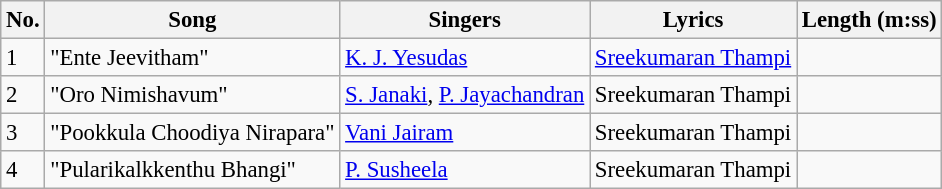<table class="wikitable" style="font-size:95%;">
<tr>
<th>No.</th>
<th>Song</th>
<th>Singers</th>
<th>Lyrics</th>
<th>Length (m:ss)</th>
</tr>
<tr>
<td>1</td>
<td>"Ente Jeevitham"</td>
<td><a href='#'>K. J. Yesudas</a></td>
<td><a href='#'>Sreekumaran Thampi</a></td>
<td></td>
</tr>
<tr>
<td>2</td>
<td>"Oro Nimishavum"</td>
<td><a href='#'>S. Janaki</a>, <a href='#'>P. Jayachandran</a></td>
<td>Sreekumaran Thampi</td>
<td></td>
</tr>
<tr>
<td>3</td>
<td>"Pookkula Choodiya Nirapara"</td>
<td><a href='#'>Vani Jairam</a></td>
<td>Sreekumaran Thampi</td>
<td></td>
</tr>
<tr>
<td>4</td>
<td>"Pularikalkkenthu Bhangi"</td>
<td><a href='#'>P. Susheela</a></td>
<td>Sreekumaran Thampi</td>
<td></td>
</tr>
</table>
